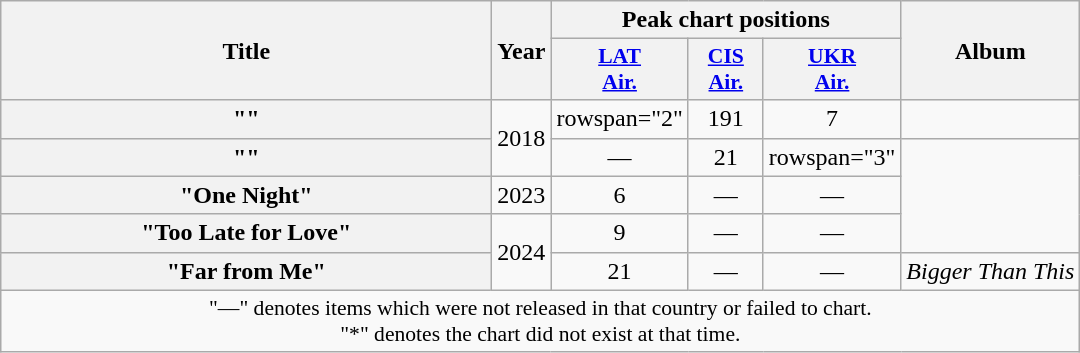<table class="wikitable plainrowheaders" style="text-align:center;">
<tr>
<th scope="col" rowspan="2" style="width:20em;">Title</th>
<th scope="col" rowspan="2" style="width:1em;">Year</th>
<th scope="col" colspan="3">Peak chart positions</th>
<th scope="col" rowspan="2">Album</th>
</tr>
<tr>
<th scope="col" style="width:3em;font-size:90%;"><a href='#'>LAT<br>Air.</a><br></th>
<th scope="col" style="width:3em;font-size:90%;"><a href='#'>CIS<br>Air.</a><br></th>
<th scope="col" style="width:3em;font-size:90%;"><a href='#'>UKR<br>Air.</a><br></th>
</tr>
<tr>
<th scope="row">""<br></th>
<td rowspan="2">2018</td>
<td>rowspan="2" </td>
<td>191</td>
<td>7</td>
<td></td>
</tr>
<tr>
<th scope="row">""</th>
<td>—</td>
<td>21</td>
<td>rowspan="3" </td>
</tr>
<tr>
<th scope="row">"One Night"<br></th>
<td>2023</td>
<td>6</td>
<td>—</td>
<td>—</td>
</tr>
<tr>
<th scope="row">"Too Late for Love"<br></th>
<td rowspan="2">2024</td>
<td>9</td>
<td>—</td>
<td>—</td>
</tr>
<tr>
<th scope="row">"Far from Me"</th>
<td>21</td>
<td>—</td>
<td>—</td>
<td><em>Bigger Than This</em></td>
</tr>
<tr>
<td colspan="6" style="font-size:90%;">"—" denotes items which were not released in that country or failed to chart.<br>"*" denotes the chart did not exist at that time.</td>
</tr>
</table>
